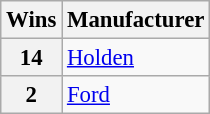<table class="wikitable" style="font-size: 95%;">
<tr>
<th>Wins</th>
<th>Manufacturer</th>
</tr>
<tr>
<th>14</th>
<td><a href='#'>Holden</a></td>
</tr>
<tr>
<th>2</th>
<td><a href='#'>Ford</a></td>
</tr>
</table>
